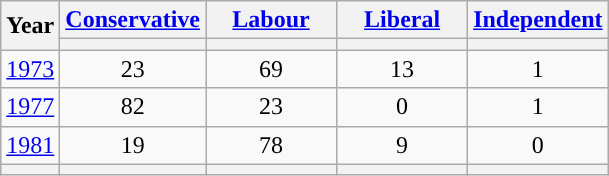<table class="wikitable">
<tr>
<th rowspan=2>Year</th>
<th style="width:80px;"><a href='#'><strong>Conservative</strong></a></th>
<th style="width:80px;"><a href='#'><strong>Labour</strong></a></th>
<th style="width:80px;"><a href='#'><strong>Liberal</strong></a></th>
<th style="width:80px;"><a href='#'><strong>Independent</strong></a></th>
</tr>
<tr>
<th style="background:"></th>
<th style="background:"></th>
<th style="background:"></th>
<th style="background:"></th>
</tr>
<tr>
<td><a href='#'>1973</a></td>
<td align=center>23</td>
<td align=center>69</td>
<td align=center>13</td>
<td align=center>1</td>
</tr>
<tr>
<td><a href='#'>1977</a></td>
<td align=center>82</td>
<td align=center>23</td>
<td align=center>0</td>
<td align=center>1</td>
</tr>
<tr>
<td><a href='#'>1981</a></td>
<td align=center>19</td>
<td align=center>78</td>
<td align=center>9</td>
<td align=center>0</td>
</tr>
<tr>
<th></th>
<th style="background:"></th>
<th style="background:"></th>
<th style="background:"></th>
<th style="background:"></th>
</tr>
</table>
